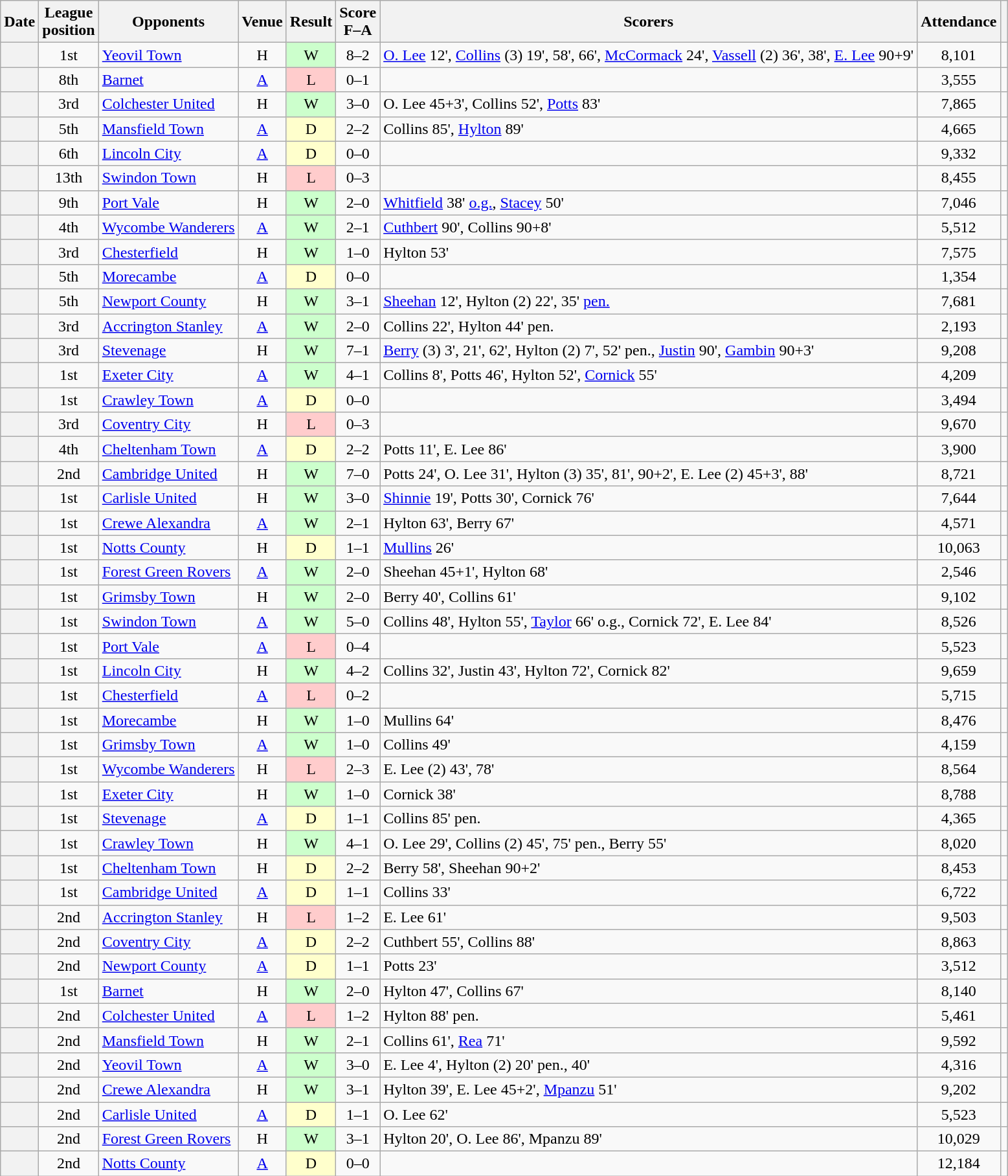<table class="wikitable sortable plainrowheaders" style="text-align: center">
<tr>
<th scope=col>Date</th>
<th scope=col>League<br>position</th>
<th scope=col>Opponents</th>
<th scope=col>Venue</th>
<th scope=col>Result</th>
<th scope=col>Score<br>F–A</th>
<th scope=col class=unsortable>Scorers</th>
<th scope=col>Attendance</th>
<th scope=col class=unsortable></th>
</tr>
<tr>
<th scope=row></th>
<td>1st</td>
<td align=left><a href='#'>Yeovil Town</a></td>
<td>H</td>
<td style=background-color:#CCFFCC>W</td>
<td>8–2</td>
<td align=left><a href='#'>O. Lee</a> 12', <a href='#'>Collins</a> (3) 19', 58', 66', <a href='#'>McCormack</a> 24', <a href='#'>Vassell</a> (2) 36', 38', <a href='#'>E. Lee</a> 90+9'</td>
<td>8,101</td>
<td></td>
</tr>
<tr>
<th scope=row></th>
<td>8th</td>
<td align=left><a href='#'>Barnet</a></td>
<td><a href='#'>A</a></td>
<td style=background-color:#FFCCCC>L</td>
<td>0–1</td>
<td align=left></td>
<td>3,555</td>
<td></td>
</tr>
<tr>
<th scope=row></th>
<td>3rd</td>
<td align=left><a href='#'>Colchester United</a></td>
<td>H</td>
<td style=background-color:#CCFFCC>W</td>
<td>3–0</td>
<td align=left>O. Lee 45+3', Collins 52', <a href='#'>Potts</a> 83'</td>
<td>7,865</td>
<td></td>
</tr>
<tr>
<th scope=row></th>
<td>5th</td>
<td align=left><a href='#'>Mansfield Town</a></td>
<td><a href='#'>A</a></td>
<td style=background-color:#FFFFCC>D</td>
<td>2–2</td>
<td align=left>Collins 85', <a href='#'>Hylton</a> 89'</td>
<td>4,665</td>
<td></td>
</tr>
<tr>
<th scope=row></th>
<td>6th</td>
<td align=left><a href='#'>Lincoln City</a></td>
<td><a href='#'>A</a></td>
<td style=background-color:#FFFFCC>D</td>
<td>0–0</td>
<td align=left></td>
<td>9,332</td>
<td></td>
</tr>
<tr>
<th scope=row></th>
<td>13th</td>
<td align=left><a href='#'>Swindon Town</a></td>
<td>H</td>
<td style=background-color:#FFCCCC>L</td>
<td>0–3</td>
<td align=left></td>
<td>8,455</td>
<td></td>
</tr>
<tr>
<th scope=row></th>
<td>9th</td>
<td align=left><a href='#'>Port Vale</a></td>
<td>H</td>
<td style=background-color:#CCFFCC>W</td>
<td>2–0</td>
<td align=left><a href='#'>Whitfield</a> 38' <a href='#'>o.g.</a>, <a href='#'>Stacey</a> 50'</td>
<td>7,046</td>
<td></td>
</tr>
<tr>
<th scope=row></th>
<td>4th</td>
<td align=left><a href='#'>Wycombe Wanderers</a></td>
<td><a href='#'>A</a></td>
<td style=background-color:#CCFFCC>W</td>
<td>2–1</td>
<td align=left><a href='#'>Cuthbert</a> 90', Collins 90+8'</td>
<td>5,512</td>
<td></td>
</tr>
<tr>
<th scope=row></th>
<td>3rd</td>
<td align=left><a href='#'>Chesterfield</a></td>
<td>H</td>
<td style=background-color:#CCFFCC>W</td>
<td>1–0</td>
<td align=left>Hylton 53'</td>
<td>7,575</td>
<td></td>
</tr>
<tr>
<th scope=row></th>
<td>5th</td>
<td align=left><a href='#'>Morecambe</a></td>
<td><a href='#'>A</a></td>
<td style=background-color:#FFFFCC>D</td>
<td>0–0</td>
<td align=left></td>
<td>1,354</td>
<td></td>
</tr>
<tr>
<th scope=row></th>
<td>5th</td>
<td align=left><a href='#'>Newport County</a></td>
<td>H</td>
<td style=background-color:#CCFFCC>W</td>
<td>3–1</td>
<td align=left><a href='#'>Sheehan</a> 12', Hylton (2) 22', 35' <a href='#'>pen.</a></td>
<td>7,681</td>
<td></td>
</tr>
<tr>
<th scope=row></th>
<td>3rd</td>
<td align=left><a href='#'>Accrington Stanley</a></td>
<td><a href='#'>A</a></td>
<td style=background-color:#CCFFCC>W</td>
<td>2–0</td>
<td align=left>Collins 22', Hylton 44' pen.</td>
<td>2,193</td>
<td></td>
</tr>
<tr>
<th scope=row></th>
<td>3rd</td>
<td align=left><a href='#'>Stevenage</a></td>
<td>H</td>
<td style=background-color:#CCFFCC>W</td>
<td>7–1</td>
<td align=left><a href='#'>Berry</a> (3) 3', 21', 62', Hylton (2) 7', 52' pen., <a href='#'>Justin</a> 90', <a href='#'>Gambin</a> 90+3'</td>
<td>9,208</td>
<td></td>
</tr>
<tr>
<th scope=row></th>
<td>1st</td>
<td align=left><a href='#'>Exeter City</a></td>
<td><a href='#'>A</a></td>
<td style=background-color:#CCFFCC>W</td>
<td>4–1</td>
<td align=left>Collins 8', Potts 46', Hylton 52', <a href='#'>Cornick</a> 55'</td>
<td>4,209</td>
<td></td>
</tr>
<tr>
<th scope=row></th>
<td>1st</td>
<td align=left><a href='#'>Crawley Town</a></td>
<td><a href='#'>A</a></td>
<td style=background-color:#FFFFCC>D</td>
<td>0–0</td>
<td align=left></td>
<td>3,494</td>
<td></td>
</tr>
<tr>
<th scope=row></th>
<td>3rd</td>
<td align=left><a href='#'>Coventry City</a></td>
<td>H</td>
<td style=background-color:#FFCCCC>L</td>
<td>0–3</td>
<td align=left></td>
<td>9,670</td>
<td></td>
</tr>
<tr>
<th scope=row></th>
<td>4th</td>
<td align=left><a href='#'>Cheltenham Town</a></td>
<td><a href='#'>A</a></td>
<td style=background-color:#FFFFCC>D</td>
<td>2–2</td>
<td align=left>Potts 11', E. Lee 86'</td>
<td>3,900</td>
<td></td>
</tr>
<tr>
<th scope=row></th>
<td>2nd</td>
<td align=left><a href='#'>Cambridge United</a></td>
<td>H</td>
<td style=background-color:#CCFFCC>W</td>
<td>7–0</td>
<td align=left>Potts 24', O. Lee 31', Hylton (3) 35', 81', 90+2', E. Lee (2) 45+3', 88'</td>
<td>8,721</td>
<td></td>
</tr>
<tr>
<th scope=row></th>
<td>1st</td>
<td align=left><a href='#'>Carlisle United</a></td>
<td>H</td>
<td style=background-color:#CCFFCC>W</td>
<td>3–0</td>
<td align=left><a href='#'>Shinnie</a> 19', Potts 30', Cornick 76'</td>
<td>7,644</td>
<td></td>
</tr>
<tr>
<th scope=row></th>
<td>1st</td>
<td align=left><a href='#'>Crewe Alexandra</a></td>
<td><a href='#'>A</a></td>
<td style=background-color:#CCFFCC>W</td>
<td>2–1</td>
<td align=left>Hylton 63', Berry 67'</td>
<td>4,571</td>
<td></td>
</tr>
<tr>
<th scope=row></th>
<td>1st</td>
<td align=left><a href='#'>Notts County</a></td>
<td>H</td>
<td style=background-color:#FFFFCC>D</td>
<td>1–1</td>
<td align=left><a href='#'>Mullins</a> 26'</td>
<td>10,063</td>
<td></td>
</tr>
<tr>
<th scope=row></th>
<td>1st</td>
<td align=left><a href='#'>Forest Green Rovers</a></td>
<td><a href='#'>A</a></td>
<td style=background-color:#CCFFCC>W</td>
<td>2–0</td>
<td align=left>Sheehan 45+1', Hylton 68'</td>
<td>2,546</td>
<td></td>
</tr>
<tr>
<th scope=row></th>
<td>1st</td>
<td align=left><a href='#'>Grimsby Town</a></td>
<td>H</td>
<td style=background-color:#CCFFCC>W</td>
<td>2–0</td>
<td align=left>Berry 40', Collins 61'</td>
<td>9,102</td>
<td></td>
</tr>
<tr>
<th scope=row></th>
<td>1st</td>
<td align=left><a href='#'>Swindon Town</a></td>
<td><a href='#'>A</a></td>
<td style=background-color:#CCFFCC>W</td>
<td>5–0</td>
<td align=left>Collins 48', Hylton 55', <a href='#'>Taylor</a> 66' o.g., Cornick 72', E. Lee 84'</td>
<td>8,526</td>
<td></td>
</tr>
<tr>
<th scope=row></th>
<td>1st</td>
<td align=left><a href='#'>Port Vale</a></td>
<td><a href='#'>A</a></td>
<td style=background-color:#FFCCCC>L</td>
<td>0–4</td>
<td align=left></td>
<td>5,523</td>
<td></td>
</tr>
<tr>
<th scope=row></th>
<td>1st</td>
<td align=left><a href='#'>Lincoln City</a></td>
<td>H</td>
<td style=background-color:#CCFFCC>W</td>
<td>4–2</td>
<td align=left>Collins 32', Justin 43', Hylton 72', Cornick 82'</td>
<td>9,659</td>
<td></td>
</tr>
<tr>
<th scope=row></th>
<td>1st</td>
<td align=left><a href='#'>Chesterfield</a></td>
<td><a href='#'>A</a></td>
<td style=background-color:#FFCCCC>L</td>
<td>0–2</td>
<td align=left></td>
<td>5,715</td>
<td></td>
</tr>
<tr>
<th scope=row></th>
<td>1st</td>
<td align=left><a href='#'>Morecambe</a></td>
<td>H</td>
<td style=background-color:#CCFFCC>W</td>
<td>1–0</td>
<td align=left>Mullins 64'</td>
<td>8,476</td>
<td></td>
</tr>
<tr>
<th scope=row></th>
<td>1st</td>
<td align=left><a href='#'>Grimsby Town</a></td>
<td><a href='#'>A</a></td>
<td style=background-color:#CCFFCC>W</td>
<td>1–0</td>
<td align=left>Collins 49'</td>
<td>4,159</td>
<td></td>
</tr>
<tr>
<th scope=row></th>
<td>1st</td>
<td align=left><a href='#'>Wycombe Wanderers</a></td>
<td>H</td>
<td style=background-color:#FFCCCC>L</td>
<td>2–3</td>
<td align=left>E. Lee (2) 43', 78'</td>
<td>8,564</td>
<td></td>
</tr>
<tr>
<th scope=row></th>
<td>1st</td>
<td align=left><a href='#'>Exeter City</a></td>
<td>H</td>
<td style=background-color:#CCFFCC>W</td>
<td>1–0</td>
<td align=left>Cornick 38'</td>
<td>8,788</td>
<td></td>
</tr>
<tr>
<th scope=row></th>
<td>1st</td>
<td align=left><a href='#'>Stevenage</a></td>
<td><a href='#'>A</a></td>
<td style=background-color:#FFFFCC>D</td>
<td>1–1</td>
<td align=left>Collins 85' pen.</td>
<td>4,365</td>
<td></td>
</tr>
<tr>
<th scope=row></th>
<td>1st</td>
<td align=left><a href='#'>Crawley Town</a></td>
<td>H</td>
<td style=background-color:#CCFFCC>W</td>
<td>4–1</td>
<td align=left>O. Lee 29', Collins (2) 45', 75' pen., Berry 55'</td>
<td>8,020</td>
<td></td>
</tr>
<tr>
<th scope=row></th>
<td>1st</td>
<td align=left><a href='#'>Cheltenham Town</a></td>
<td>H</td>
<td style=background-color:#FFFFCC>D</td>
<td>2–2</td>
<td align=left>Berry 58', Sheehan 90+2'</td>
<td>8,453</td>
<td></td>
</tr>
<tr>
<th scope=row></th>
<td>1st</td>
<td align=left><a href='#'>Cambridge United</a></td>
<td><a href='#'>A</a></td>
<td style=background-color:#FFFFCC>D</td>
<td>1–1</td>
<td align=left>Collins 33'</td>
<td>6,722</td>
<td></td>
</tr>
<tr>
<th scope=row></th>
<td>2nd</td>
<td align=left><a href='#'>Accrington Stanley</a></td>
<td>H</td>
<td style=background-color:#FFCCCC>L</td>
<td>1–2</td>
<td align=left>E. Lee 61'</td>
<td>9,503</td>
<td></td>
</tr>
<tr>
<th scope=row></th>
<td>2nd</td>
<td align=left><a href='#'>Coventry City</a></td>
<td><a href='#'>A</a></td>
<td style=background-color:#FFFFCC>D</td>
<td>2–2</td>
<td align=left>Cuthbert 55', Collins 88'</td>
<td>8,863</td>
<td></td>
</tr>
<tr>
<th scope=row></th>
<td>2nd</td>
<td align=left><a href='#'>Newport County</a></td>
<td><a href='#'>A</a></td>
<td style=background-color:#FFFFCC>D</td>
<td>1–1</td>
<td align=left>Potts 23'</td>
<td>3,512</td>
<td></td>
</tr>
<tr>
<th scope=row></th>
<td>1st</td>
<td align=left><a href='#'>Barnet</a></td>
<td>H</td>
<td style=background-color:#CCFFCC>W</td>
<td>2–0</td>
<td align=left>Hylton 47', Collins 67'</td>
<td>8,140</td>
<td></td>
</tr>
<tr>
<th scope=row></th>
<td>2nd</td>
<td align=left><a href='#'>Colchester United</a></td>
<td><a href='#'>A</a></td>
<td style=background-color:#FFCCCC>L</td>
<td>1–2</td>
<td align=left>Hylton 88' pen.</td>
<td>5,461</td>
<td></td>
</tr>
<tr>
<th scope=row></th>
<td>2nd</td>
<td align=left><a href='#'>Mansfield Town</a></td>
<td>H</td>
<td style=background-color:#CCFFCC>W</td>
<td>2–1</td>
<td align=left>Collins 61', <a href='#'>Rea</a> 71'</td>
<td>9,592</td>
<td></td>
</tr>
<tr>
<th scope=row></th>
<td>2nd</td>
<td align=left><a href='#'>Yeovil Town</a></td>
<td><a href='#'>A</a></td>
<td style=background-color:#CCFFCC>W</td>
<td>3–0</td>
<td align=left>E. Lee 4', Hylton (2) 20' pen., 40'</td>
<td>4,316</td>
<td></td>
</tr>
<tr>
<th scope=row></th>
<td>2nd</td>
<td align=left><a href='#'>Crewe Alexandra</a></td>
<td>H</td>
<td style=background-color:#CCFFCC>W</td>
<td>3–1</td>
<td align=left>Hylton 39', E. Lee 45+2', <a href='#'>Mpanzu</a> 51'</td>
<td>9,202</td>
<td></td>
</tr>
<tr>
<th scope=row></th>
<td>2nd</td>
<td align=left><a href='#'>Carlisle United</a></td>
<td><a href='#'>A</a></td>
<td style=background-color:#FFFFCC>D</td>
<td>1–1</td>
<td align=left>O. Lee 62'</td>
<td>5,523</td>
<td></td>
</tr>
<tr>
<th scope=row></th>
<td>2nd</td>
<td align=left><a href='#'>Forest Green Rovers</a></td>
<td>H</td>
<td style=background-color:#CCFFCC>W</td>
<td>3–1</td>
<td align=left>Hylton 20', O. Lee 86', Mpanzu 89'</td>
<td>10,029</td>
<td></td>
</tr>
<tr>
<th scope=row></th>
<td>2nd</td>
<td align=left><a href='#'>Notts County</a></td>
<td><a href='#'>A</a></td>
<td style=background-color:#FFFFCC>D</td>
<td>0–0</td>
<td align=left></td>
<td>12,184</td>
<td></td>
</tr>
</table>
